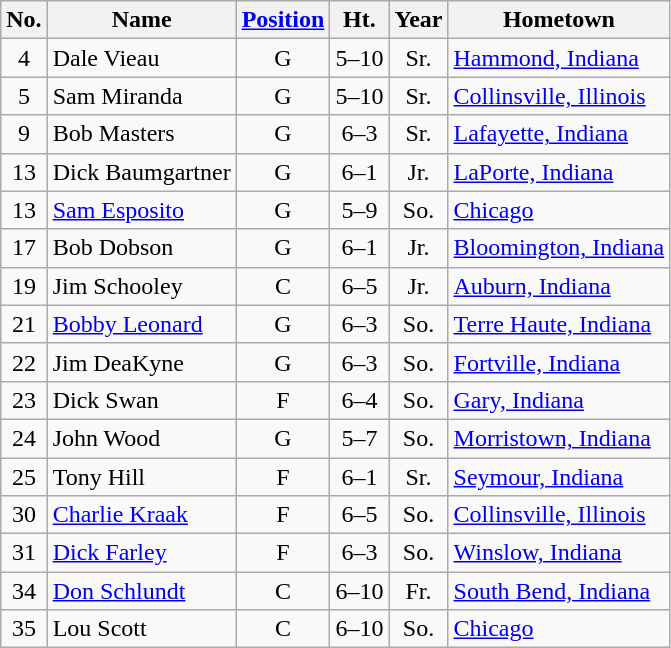<table class="wikitable" style="text-align:center">
<tr>
<th>No.</th>
<th>Name</th>
<th><a href='#'>Position</a></th>
<th>Ht.</th>
<th>Year</th>
<th>Hometown</th>
</tr>
<tr>
<td>4</td>
<td style="text-align:left">Dale Vieau</td>
<td>G</td>
<td>5–10</td>
<td>Sr.</td>
<td style="text-align:left"><a href='#'>Hammond, Indiana</a></td>
</tr>
<tr>
<td>5</td>
<td style="text-align:left">Sam Miranda</td>
<td>G</td>
<td>5–10</td>
<td>Sr.</td>
<td style="text-align:left"><a href='#'>Collinsville, Illinois</a></td>
</tr>
<tr>
<td>9</td>
<td style="text-align:left">Bob Masters</td>
<td>G</td>
<td>6–3</td>
<td>Sr.</td>
<td style="text-align:left"><a href='#'>Lafayette, Indiana</a></td>
</tr>
<tr>
<td>13</td>
<td style="text-align:left">Dick Baumgartner</td>
<td>G</td>
<td>6–1</td>
<td>Jr.</td>
<td style="text-align:left"><a href='#'>LaPorte, Indiana</a></td>
</tr>
<tr>
<td>13</td>
<td style="text-align:left"><a href='#'>Sam Esposito</a></td>
<td>G</td>
<td>5–9</td>
<td>So.</td>
<td style="text-align:left"><a href='#'>Chicago</a></td>
</tr>
<tr>
<td>17</td>
<td style="text-align:left">Bob Dobson</td>
<td>G</td>
<td>6–1</td>
<td>Jr.</td>
<td style="text-align:left"><a href='#'>Bloomington, Indiana</a></td>
</tr>
<tr>
<td>19</td>
<td style="text-align:left">Jim Schooley</td>
<td>C</td>
<td>6–5</td>
<td>Jr.</td>
<td style="text-align:left"><a href='#'>Auburn, Indiana</a></td>
</tr>
<tr>
<td>21</td>
<td style="text-align:left"><a href='#'>Bobby Leonard</a></td>
<td>G</td>
<td>6–3</td>
<td>So.</td>
<td style="text-align:left"><a href='#'>Terre Haute, Indiana</a></td>
</tr>
<tr>
<td>22</td>
<td style="text-align:left">Jim DeaKyne</td>
<td>G</td>
<td>6–3</td>
<td>So.</td>
<td style="text-align:left"><a href='#'>Fortville, Indiana</a></td>
</tr>
<tr>
<td>23</td>
<td style="text-align:left">Dick Swan</td>
<td>F</td>
<td>6–4</td>
<td>So.</td>
<td style="text-align:left"><a href='#'>Gary, Indiana</a></td>
</tr>
<tr>
<td>24</td>
<td style="text-align:left">John Wood</td>
<td>G</td>
<td>5–7</td>
<td>So.</td>
<td style="text-align:left"><a href='#'>Morristown, Indiana</a></td>
</tr>
<tr>
<td>25</td>
<td style="text-align:left">Tony Hill</td>
<td>F</td>
<td>6–1</td>
<td>Sr.</td>
<td style="text-align:left"><a href='#'>Seymour, Indiana</a></td>
</tr>
<tr>
<td>30</td>
<td style="text-align:left"><a href='#'>Charlie Kraak</a></td>
<td>F</td>
<td>6–5</td>
<td>So.</td>
<td style="text-align:left"><a href='#'>Collinsville, Illinois</a></td>
</tr>
<tr>
<td>31</td>
<td style="text-align:left"><a href='#'>Dick Farley</a></td>
<td>F</td>
<td>6–3</td>
<td>So.</td>
<td style="text-align:left"><a href='#'>Winslow, Indiana</a></td>
</tr>
<tr>
<td>34</td>
<td style="text-align:left"><a href='#'>Don Schlundt</a></td>
<td>C</td>
<td>6–10</td>
<td>Fr.</td>
<td style="text-align:left"><a href='#'>South Bend, Indiana</a></td>
</tr>
<tr>
<td>35</td>
<td style="text-align:left">Lou Scott</td>
<td>C</td>
<td>6–10</td>
<td>So.</td>
<td style="text-align:left"><a href='#'>Chicago</a></td>
</tr>
</table>
